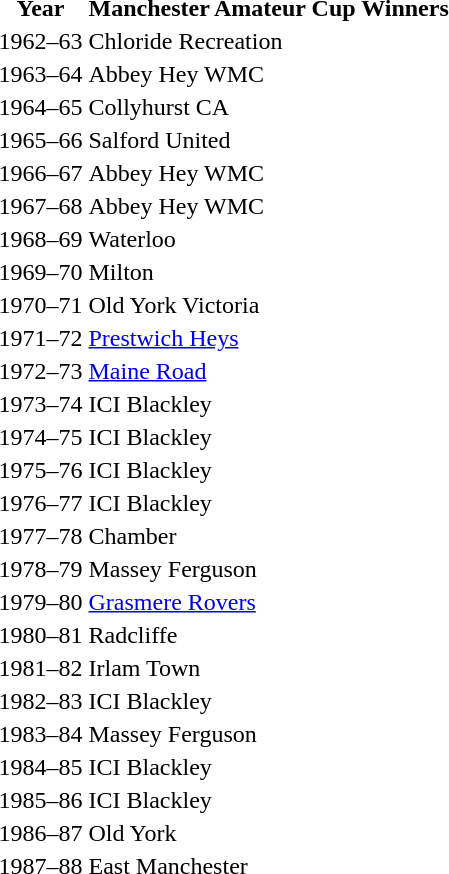<table>
<tr>
<th>Year</th>
<th>Manchester Amateur Cup Winners</th>
</tr>
<tr>
<td>1962–63</td>
<td>Chloride Recreation</td>
</tr>
<tr>
<td>1963–64</td>
<td>Abbey Hey WMC</td>
</tr>
<tr>
<td>1964–65</td>
<td>Collyhurst CA</td>
</tr>
<tr>
<td>1965–66</td>
<td>Salford United</td>
</tr>
<tr>
<td>1966–67</td>
<td>Abbey Hey WMC</td>
</tr>
<tr>
<td>1967–68</td>
<td>Abbey Hey WMC</td>
</tr>
<tr>
<td>1968–69</td>
<td>Waterloo</td>
</tr>
<tr>
<td>1969–70</td>
<td>Milton</td>
</tr>
<tr>
<td>1970–71</td>
<td>Old York Victoria</td>
</tr>
<tr>
<td>1971–72</td>
<td><a href='#'>Prestwich Heys</a></td>
</tr>
<tr>
<td>1972–73</td>
<td><a href='#'>Maine Road</a></td>
</tr>
<tr>
<td>1973–74</td>
<td>ICI Blackley</td>
</tr>
<tr>
<td>1974–75</td>
<td>ICI Blackley</td>
</tr>
<tr>
<td>1975–76</td>
<td>ICI Blackley</td>
</tr>
<tr>
<td>1976–77</td>
<td>ICI Blackley</td>
</tr>
<tr>
<td>1977–78</td>
<td>Chamber</td>
</tr>
<tr>
<td>1978–79</td>
<td>Massey Ferguson</td>
</tr>
<tr>
<td>1979–80</td>
<td><a href='#'>Grasmere Rovers</a></td>
</tr>
<tr>
<td>1980–81</td>
<td>Radcliffe</td>
</tr>
<tr>
<td>1981–82</td>
<td>Irlam Town</td>
</tr>
<tr>
<td>1982–83</td>
<td>ICI Blackley</td>
</tr>
<tr>
<td>1983–84</td>
<td>Massey Ferguson</td>
</tr>
<tr>
<td>1984–85</td>
<td>ICI Blackley</td>
</tr>
<tr>
<td>1985–86</td>
<td>ICI Blackley</td>
</tr>
<tr>
<td>1986–87</td>
<td>Old York</td>
</tr>
<tr>
<td>1987–88</td>
<td>East Manchester</td>
</tr>
</table>
